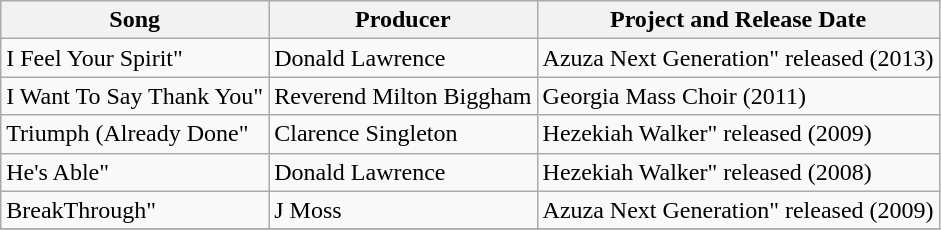<table class="wikitable">
<tr>
<th>Song</th>
<th>Producer</th>
<th>Project and Release Date</th>
</tr>
<tr>
<td>I Feel Your Spirit"</td>
<td>Donald Lawrence</td>
<td>Azuza Next Generation" released (2013)</td>
</tr>
<tr>
<td>I Want To Say Thank You"</td>
<td>Reverend Milton Biggham</td>
<td>Georgia Mass Choir (2011)</td>
</tr>
<tr>
<td>Triumph (Already Done"</td>
<td>Clarence Singleton</td>
<td>Hezekiah Walker" released (2009)</td>
</tr>
<tr>
<td>He's Able"</td>
<td>Donald Lawrence</td>
<td>Hezekiah Walker" released (2008)</td>
</tr>
<tr>
<td>BreakThrough"</td>
<td>J Moss</td>
<td>Azuza Next Generation" released (2009)</td>
</tr>
<tr>
</tr>
</table>
